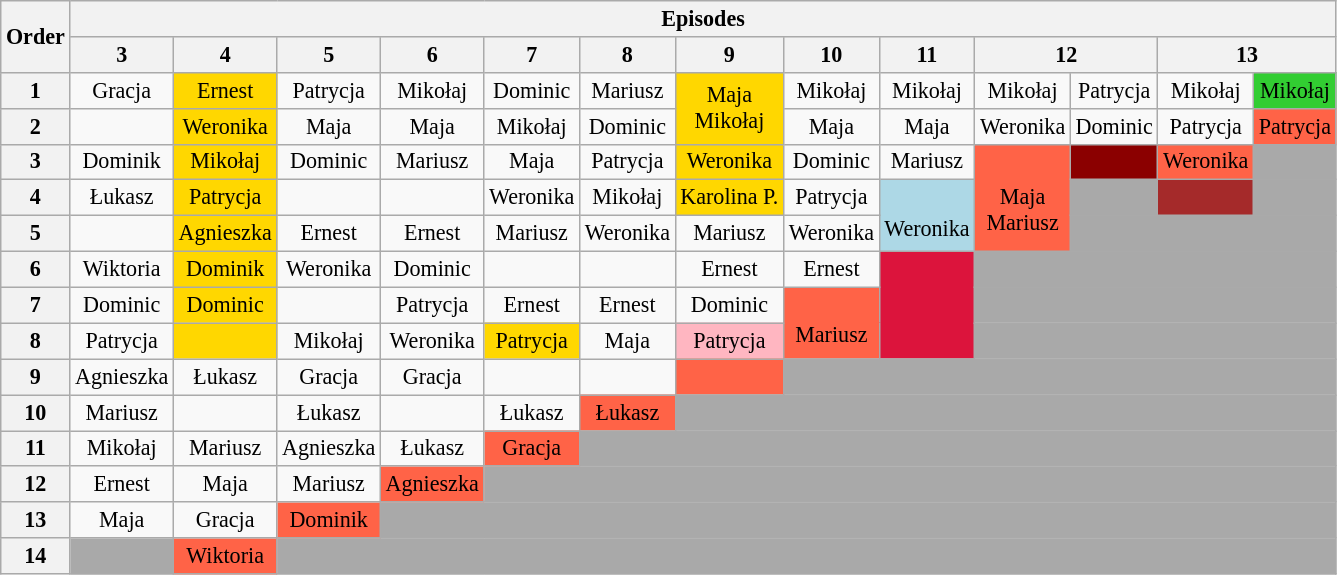<table class="wikitable" style="text-align:center; font-size:92%">
<tr>
<th rowspan=2>Order</th>
<th colspan=14>Episodes</th>
</tr>
<tr>
<th>3</th>
<th>4</th>
<th>5</th>
<th>6</th>
<th>7</th>
<th>8</th>
<th>9</th>
<th>10</th>
<th>11</th>
<th colspan=2>12</th>
<th colspan=2>13</th>
</tr>
<tr>
<th>1</th>
<td>Gracja</td>
<td style="background:gold">Ernest</td>
<td>Patrycja</td>
<td>Mikołaj</td>
<td>Dominic</td>
<td>Mariusz</td>
<td rowspan="2" style="background:gold">Maja<br>Mikołaj</td>
<td>Mikołaj</td>
<td>Mikołaj</td>
<td>Mikołaj</td>
<td>Patrycja</td>
<td>Mikołaj</td>
<td style="background:limegreen">Mikołaj</td>
</tr>
<tr>
<th>2</th>
<td></td>
<td style="background:gold">Weronika</td>
<td>Maja</td>
<td>Maja</td>
<td>Mikołaj</td>
<td>Dominic</td>
<td>Maja</td>
<td>Maja</td>
<td>Weronika</td>
<td>Dominic</td>
<td>Patrycja</td>
<td style="background:tomato">Patrycja</td>
</tr>
<tr>
<th>3</th>
<td>Dominik</td>
<td style="background:gold">Mikołaj</td>
<td>Dominic</td>
<td>Mariusz</td>
<td>Maja</td>
<td>Patrycja</td>
<td style="background:gold">Weronika</td>
<td>Dominic</td>
<td>Mariusz</td>
<td rowspan="3"bgcolor="tomato"><br>Maja<br>Mariusz</td>
<td style="background:darkred"></td>
<td style="background:tomato">Weronika</td>
<td style="background:darkgray;" colspan="4"></td>
</tr>
<tr>
<th>4</th>
<td>Łukasz</td>
<td style="background:gold">Patrycja</td>
<td></td>
<td></td>
<td>Weronika</td>
<td>Mikołaj</td>
<td style="background:gold">Karolina P.</td>
<td>Patrycja</td>
<td rowspan=2 bgcolor="lightblue"><br>Weronika</td>
<td style="background:darkgray;"></td>
<td style="background:brown"></td>
<td style="background:darkgray;" colspan="4"></td>
</tr>
<tr>
<th>5</th>
<td></td>
<td style="background:gold">Agnieszka</td>
<td>Ernest</td>
<td>Ernest</td>
<td>Mariusz</td>
<td>Weronika</td>
<td>Mariusz</td>
<td>Weronika</td>
<td style="background:darkgray;" colspan="4"></td>
</tr>
<tr>
<th>6</th>
<td>Wiktoria</td>
<td style="background:gold">Dominik</td>
<td>Weronika</td>
<td>Dominic</td>
<td></td>
<td></td>
<td>Ernest</td>
<td>Ernest</td>
<td rowspan="3"bgcolor="crimson"><br><br></td>
<td style="background:darkgray;" colspan="4"></td>
</tr>
<tr>
<th>7</th>
<td>Dominic</td>
<td style="background:gold">Dominic</td>
<td></td>
<td>Patrycja</td>
<td>Ernest</td>
<td>Ernest</td>
<td>Dominic</td>
<td rowspan="2"style="background:tomato"><br>Mariusz</td>
<td style="background:darkgray;" colspan="4"></td>
</tr>
<tr>
<th>8</th>
<td>Patrycja</td>
<td style="background:gold"></td>
<td>Mikołaj</td>
<td>Weronika</td>
<td style="background:gold">Patrycja</td>
<td>Maja</td>
<td style="background:lightpink">Patrycja</td>
<td style="background:darkgray;" colspan="4"></td>
</tr>
<tr>
<th>9</th>
<td>Agnieszka</td>
<td>Łukasz</td>
<td>Gracja</td>
<td>Gracja</td>
<td></td>
<td></td>
<td style="background:tomato"></td>
<td style="background:darkgray;" colspan="6"></td>
</tr>
<tr>
<th>10</th>
<td>Mariusz</td>
<td></td>
<td>Łukasz</td>
<td></td>
<td>Łukasz</td>
<td style="background:tomato">Łukasz</td>
<td style="background:darkgray;" colspan="7"></td>
</tr>
<tr>
<th>11</th>
<td>Mikołaj</td>
<td>Mariusz</td>
<td>Agnieszka</td>
<td>Łukasz</td>
<td style="background:tomato">Gracja</td>
<td style="background:darkgray;" colspan="8"></td>
</tr>
<tr>
<th>12</th>
<td>Ernest</td>
<td>Maja</td>
<td>Mariusz</td>
<td style="background:tomato">Agnieszka</td>
<td style="background:darkgray;" colspan="9"></td>
</tr>
<tr>
<th>13</th>
<td>Maja</td>
<td>Gracja</td>
<td style="background:tomato">Dominik</td>
<td style="background:darkgray;" colspan="10"></td>
</tr>
<tr>
<th>14</th>
<td style="background:darkgray"></td>
<td style="background:tomato">Wiktoria</td>
<td style="background:darkgray;" colspan="11"></td>
</tr>
</table>
